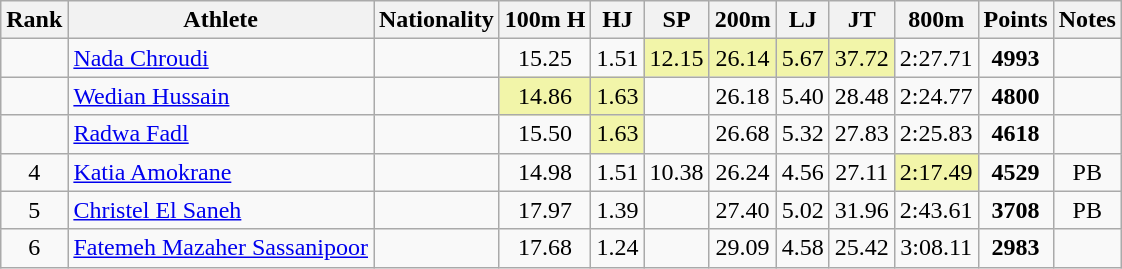<table class="wikitable sortable" style=" text-align:center;">
<tr>
<th>Rank</th>
<th>Athlete</th>
<th>Nationality</th>
<th>100m H</th>
<th>HJ</th>
<th>SP</th>
<th>200m</th>
<th>LJ</th>
<th>JT</th>
<th>800m</th>
<th>Points</th>
<th>Notes</th>
</tr>
<tr>
<td></td>
<td align=left><a href='#'>Nada Chroudi</a></td>
<td align=left></td>
<td>15.25</td>
<td>1.51</td>
<td bgcolor=#F2F5A9>12.15</td>
<td bgcolor=#F2F5A9>26.14</td>
<td bgcolor=#F2F5A9>5.67</td>
<td bgcolor=#F2F5A9>37.72</td>
<td>2:27.71</td>
<td><strong>4993</strong></td>
<td></td>
</tr>
<tr>
<td></td>
<td align=left><a href='#'>Wedian Hussain</a></td>
<td align=left></td>
<td bgcolor=#F2F5A9>14.86</td>
<td bgcolor=#F2F5A9>1.63</td>
<td></td>
<td>26.18</td>
<td>5.40</td>
<td>28.48</td>
<td>2:24.77</td>
<td><strong>4800</strong></td>
<td></td>
</tr>
<tr>
<td></td>
<td align=left><a href='#'>Radwa Fadl</a></td>
<td align=left></td>
<td>15.50</td>
<td bgcolor=#F2F5A9>1.63</td>
<td></td>
<td>26.68</td>
<td>5.32</td>
<td>27.83</td>
<td>2:25.83</td>
<td><strong>4618</strong></td>
<td></td>
</tr>
<tr>
<td>4</td>
<td align=left><a href='#'>Katia Amokrane</a></td>
<td align=left></td>
<td>14.98</td>
<td>1.51</td>
<td>10.38</td>
<td>26.24</td>
<td>4.56</td>
<td>27.11</td>
<td bgcolor=#F2F5A9>2:17.49</td>
<td><strong>4529</strong></td>
<td>PB</td>
</tr>
<tr>
<td>5</td>
<td align=left><a href='#'>Christel El Saneh</a></td>
<td align=left></td>
<td>17.97</td>
<td>1.39</td>
<td></td>
<td>27.40</td>
<td>5.02</td>
<td>31.96</td>
<td>2:43.61</td>
<td><strong>3708</strong></td>
<td>PB</td>
</tr>
<tr>
<td>6</td>
<td align=left><a href='#'>Fatemeh Mazaher Sassanipoor</a></td>
<td align=left></td>
<td>17.68</td>
<td>1.24</td>
<td></td>
<td>29.09</td>
<td>4.58</td>
<td>25.42</td>
<td>3:08.11</td>
<td><strong>2983</strong></td>
<td></td>
</tr>
</table>
